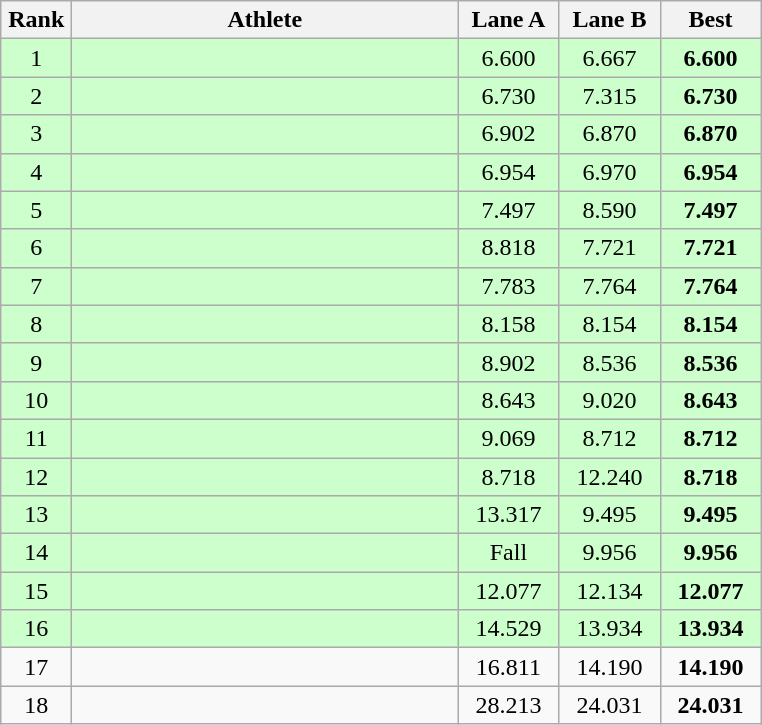<table class="wikitable" style="text-align:center">
<tr>
<th width=40>Rank</th>
<th width=250>Athlete</th>
<th width=60>Lane A</th>
<th width=60>Lane B</th>
<th width=60>Best</th>
</tr>
<tr bgcolor="ccffcc">
<td>1</td>
<td align=left></td>
<td>6.600</td>
<td>6.667</td>
<td><strong>6.600</strong></td>
</tr>
<tr bgcolor="ccffcc">
<td>2</td>
<td align=left></td>
<td>6.730</td>
<td>7.315</td>
<td><strong>6.730</strong></td>
</tr>
<tr bgcolor="ccffcc">
<td>3</td>
<td align=left></td>
<td>6.902</td>
<td>6.870</td>
<td><strong>6.870</strong></td>
</tr>
<tr bgcolor="ccffcc">
<td>4</td>
<td align=left></td>
<td>6.954</td>
<td>6.970</td>
<td><strong>6.954</strong></td>
</tr>
<tr bgcolor="ccffcc">
<td>5</td>
<td align=left></td>
<td>7.497</td>
<td>8.590</td>
<td><strong>7.497</strong></td>
</tr>
<tr bgcolor="ccffcc">
<td>6</td>
<td align=left></td>
<td>8.818</td>
<td>7.721</td>
<td><strong>7.721</strong></td>
</tr>
<tr bgcolor="ccffcc">
<td>7</td>
<td align=left></td>
<td>7.783</td>
<td>7.764</td>
<td><strong>7.764</strong></td>
</tr>
<tr bgcolor="ccffcc">
<td>8</td>
<td align=left></td>
<td>8.158</td>
<td>8.154</td>
<td><strong>8.154</strong></td>
</tr>
<tr bgcolor="ccffcc">
<td>9</td>
<td align=left></td>
<td>8.902</td>
<td>8.536</td>
<td><strong>8.536</strong></td>
</tr>
<tr bgcolor="ccffcc">
<td>10</td>
<td align=left></td>
<td>8.643</td>
<td>9.020</td>
<td><strong>8.643</strong></td>
</tr>
<tr bgcolor="ccffcc">
<td>11</td>
<td align=left></td>
<td>9.069</td>
<td>8.712</td>
<td><strong>8.712</strong></td>
</tr>
<tr bgcolor="ccffcc">
<td>12</td>
<td align=left></td>
<td>8.718</td>
<td>12.240</td>
<td><strong>8.718</strong></td>
</tr>
<tr bgcolor="ccffcc">
<td>13</td>
<td align=left></td>
<td>13.317</td>
<td>9.495</td>
<td><strong>9.495</strong></td>
</tr>
<tr bgcolor="ccffcc">
<td>14</td>
<td align=left></td>
<td>Fall</td>
<td>9.956</td>
<td><strong>9.956</strong></td>
</tr>
<tr bgcolor="ccffcc">
<td>15</td>
<td align=left></td>
<td>12.077</td>
<td>12.134</td>
<td><strong>12.077</strong></td>
</tr>
<tr bgcolor="ccffcc">
<td>16</td>
<td align=left></td>
<td>14.529</td>
<td>13.934</td>
<td><strong>13.934</strong></td>
</tr>
<tr>
<td>17</td>
<td align=left></td>
<td>16.811</td>
<td>14.190</td>
<td><strong>14.190</strong></td>
</tr>
<tr>
<td>18</td>
<td align=left></td>
<td>28.213</td>
<td>24.031</td>
<td><strong>24.031</strong></td>
</tr>
</table>
